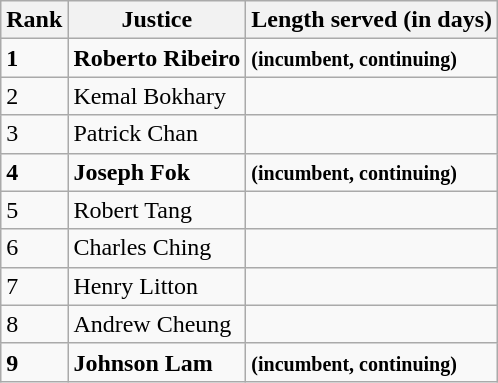<table class="wikitable sortable">
<tr>
<th>Rank</th>
<th>Justice</th>
<th>Length served (in days)</th>
</tr>
<tr>
<td><strong>1</strong></td>
<td><strong>Roberto Ribeiro</strong></td>
<td><strong> <small>(incumbent, continuing)</small></strong></td>
</tr>
<tr>
<td>2</td>
<td>Kemal Bokhary</td>
<td></td>
</tr>
<tr>
<td>3</td>
<td>Patrick Chan</td>
<td></td>
</tr>
<tr>
<td><strong>4</strong></td>
<td><strong>Joseph Fok</strong></td>
<td><strong> <small>(incumbent, continuing)</small></strong></td>
</tr>
<tr>
<td>5</td>
<td>Robert Tang</td>
<td></td>
</tr>
<tr>
<td>6</td>
<td>Charles Ching</td>
<td></td>
</tr>
<tr>
<td>7</td>
<td>Henry Litton</td>
<td></td>
</tr>
<tr>
<td>8</td>
<td>Andrew Cheung</td>
<td></td>
</tr>
<tr>
<td><strong>9</strong></td>
<td><strong>Johnson Lam</strong></td>
<td><strong> <small>(incumbent, continuing)</small></strong></td>
</tr>
</table>
